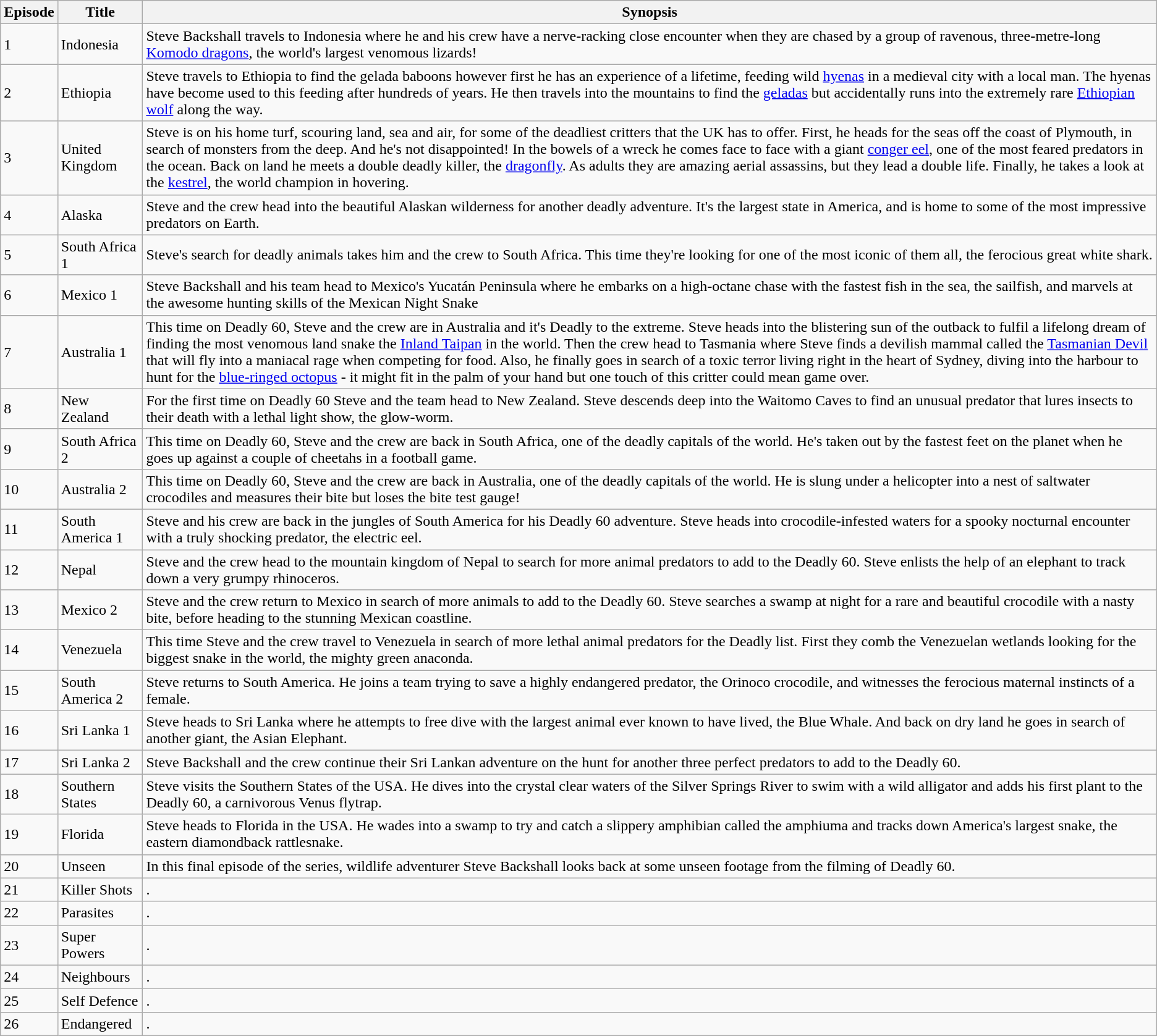<table class="wikitable">
<tr>
<th>Episode</th>
<th>Title</th>
<th>Synopsis</th>
</tr>
<tr>
<td>1</td>
<td>Indonesia</td>
<td>Steve Backshall travels to Indonesia where he and his crew have a nerve-racking close encounter when they are chased by a group of ravenous, three-metre-long <a href='#'>Komodo dragons</a>, the world's largest venomous lizards!</td>
</tr>
<tr>
<td>2</td>
<td>Ethiopia</td>
<td>Steve travels to Ethiopia to find the gelada baboons however first he has an experience of a lifetime, feeding wild <a href='#'>hyenas</a> in a medieval city with a local man. The hyenas have become used to this feeding after hundreds of years. He then travels into the mountains to find the <a href='#'>geladas</a> but accidentally runs into the extremely rare <a href='#'>Ethiopian wolf</a> along the way.</td>
</tr>
<tr>
<td>3</td>
<td>United Kingdom</td>
<td>Steve is on his home turf, scouring land, sea and air, for some of the deadliest critters that the UK has to offer. First, he heads for the seas off the coast of Plymouth, in search of monsters from the deep. And he's not disappointed! In the bowels of a wreck he comes face to face with a giant <a href='#'>conger eel</a>, one of the most feared predators in the ocean. Back on land he meets a double deadly killer, the <a href='#'>dragonfly</a>. As adults they are amazing aerial assassins, but they lead a double life. Finally, he takes a look at the <a href='#'>kestrel</a>, the world champion in hovering.</td>
</tr>
<tr>
<td>4</td>
<td>Alaska</td>
<td>Steve and the crew head into the beautiful Alaskan wilderness for another deadly adventure. It's the largest state in America, and is home to some of the most impressive predators on Earth.</td>
</tr>
<tr>
<td>5</td>
<td>South Africa 1</td>
<td>Steve's search for deadly animals takes him and the crew to South Africa. This time they're looking for one of the most iconic of them all, the ferocious great white shark.</td>
</tr>
<tr>
<td>6</td>
<td>Mexico 1</td>
<td>Steve Backshall and his team head to Mexico's Yucatán Peninsula where he embarks on a high-octane chase with the fastest fish in the sea, the sailfish, and marvels at the awesome hunting skills of the Mexican Night Snake</td>
</tr>
<tr>
<td>7</td>
<td>Australia 1</td>
<td>This time on Deadly 60, Steve and the crew are in Australia and it's Deadly to the extreme. Steve heads into the blistering sun of the outback to fulfil a lifelong dream of finding the most venomous land snake the <a href='#'>Inland Taipan</a> in the world. Then the crew head to Tasmania where Steve finds a devilish mammal called the <a href='#'>Tasmanian Devil</a> that will fly into a maniacal rage when competing for food. Also, he finally goes in search of a toxic terror living right in the heart of Sydney, diving into the harbour to hunt for the <a href='#'>blue-ringed octopus</a> - it might fit in the palm of your hand but one touch of this critter could mean game over.</td>
</tr>
<tr>
<td>8</td>
<td>New Zealand</td>
<td>For the first time on Deadly 60 Steve and the team head to New Zealand. Steve descends deep into the Waitomo Caves to find an unusual predator that lures insects to their death with a lethal light show, the glow-worm.</td>
</tr>
<tr>
<td>9</td>
<td>South Africa 2</td>
<td>This time on Deadly 60, Steve and the crew are back in South Africa, one of the deadly capitals of the world. He's taken out by the fastest feet on the planet when he goes up against a couple of cheetahs in a football game.</td>
</tr>
<tr>
<td>10</td>
<td>Australia 2</td>
<td>This time on Deadly 60, Steve and the crew are back in Australia, one of the deadly capitals of the world. He is slung under a helicopter into a nest of saltwater crocodiles and measures their bite but loses the bite test gauge!</td>
</tr>
<tr>
<td>11</td>
<td>South America 1</td>
<td>Steve and his crew are back in the jungles of South America for his Deadly 60 adventure. Steve heads into crocodile-infested waters for a spooky nocturnal encounter with a truly shocking predator, the electric eel.</td>
</tr>
<tr>
<td>12</td>
<td>Nepal</td>
<td>Steve and the crew head to the mountain kingdom of Nepal to search for more animal predators to add to the Deadly 60. Steve enlists the help of an elephant to track down a very grumpy rhinoceros.</td>
</tr>
<tr>
<td>13</td>
<td>Mexico 2</td>
<td>Steve and the crew return to Mexico in search of more animals to add to the Deadly 60. Steve searches a swamp at night for a rare and beautiful crocodile with a nasty bite, before heading to the stunning Mexican coastline.</td>
</tr>
<tr>
<td>14</td>
<td>Venezuela</td>
<td>This time Steve and the crew travel to Venezuela in search of more lethal animal predators for the Deadly list. First they comb the Venezuelan wetlands looking for the biggest snake in the world, the mighty green anaconda.</td>
</tr>
<tr>
<td>15</td>
<td>South America 2</td>
<td>Steve returns to South America. He joins a team trying to save a highly endangered predator, the Orinoco crocodile, and witnesses the ferocious maternal instincts of a female.</td>
</tr>
<tr>
<td>16</td>
<td>Sri Lanka 1</td>
<td>Steve heads to Sri Lanka where he attempts to free dive with the largest animal ever known to have lived, the Blue Whale. And back on dry land he goes in search of another giant, the Asian Elephant.</td>
</tr>
<tr>
<td>17</td>
<td>Sri Lanka 2</td>
<td>Steve Backshall and the crew continue their Sri Lankan adventure on the hunt for another three perfect predators to add to the Deadly 60.</td>
</tr>
<tr>
<td>18</td>
<td>Southern States</td>
<td>Steve visits the Southern States of the USA. He dives into the crystal clear waters of the Silver Springs River to swim with a wild alligator and adds his first plant to the Deadly 60, a carnivorous Venus flytrap.</td>
</tr>
<tr>
<td>19</td>
<td>Florida</td>
<td>Steve heads to Florida in the USA. He wades into a swamp to try and catch a slippery amphibian called the amphiuma and tracks down America's largest snake, the eastern diamondback rattlesnake.</td>
</tr>
<tr>
<td>20</td>
<td>Unseen</td>
<td>In this final episode of the series, wildlife adventurer Steve Backshall looks back at some unseen footage from the filming of Deadly 60.</td>
</tr>
<tr>
<td>21</td>
<td>Killer Shots</td>
<td>.</td>
</tr>
<tr>
<td>22</td>
<td>Parasites</td>
<td>.</td>
</tr>
<tr>
<td>23</td>
<td>Super Powers</td>
<td>.</td>
</tr>
<tr>
<td>24</td>
<td>Neighbours</td>
<td>.</td>
</tr>
<tr>
<td>25</td>
<td>Self Defence</td>
<td>.</td>
</tr>
<tr>
<td>26</td>
<td>Endangered</td>
<td>.</td>
</tr>
</table>
